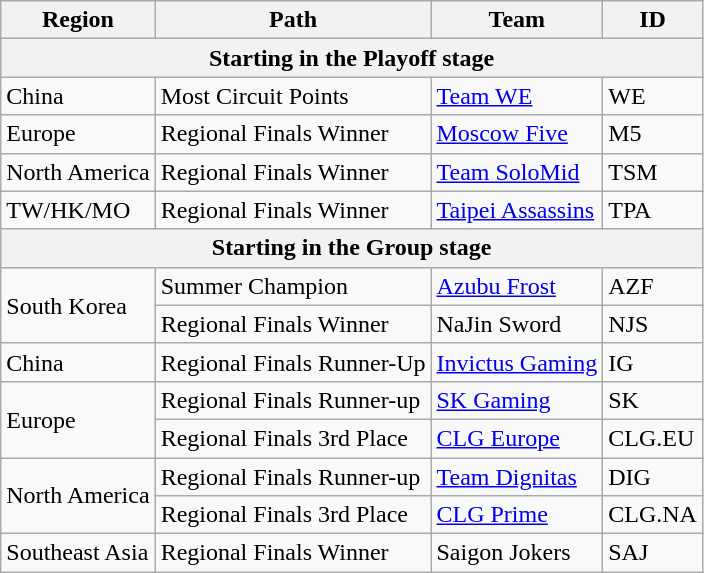<table class="wikitable" style="white-space:nowrap">
<tr>
<th>Region</th>
<th>Path</th>
<th>Team</th>
<th>ID</th>
</tr>
<tr>
<th colspan="4">Starting in the Playoff stage</th>
</tr>
<tr>
<td>China</td>
<td>Most Circuit Points</td>
<td> <a href='#'>Team WE</a></td>
<td>WE</td>
</tr>
<tr>
<td>Europe</td>
<td>Regional Finals Winner</td>
<td> <a href='#'>Moscow Five</a></td>
<td>M5</td>
</tr>
<tr>
<td>North America</td>
<td>Regional Finals Winner</td>
<td> <a href='#'>Team SoloMid</a></td>
<td>TSM</td>
</tr>
<tr>
<td rowspan="1" title="Taiwan/Hong Kong/Macau/Southeast Asia">TW/HK/MO</td>
<td>Regional Finals Winner</td>
<td> <a href='#'>Taipei Assassins</a></td>
<td>TPA</td>
</tr>
<tr>
<th colspan="4">Starting in the Group stage</th>
</tr>
<tr>
<td rowspan="2">South Korea</td>
<td>Summer Champion</td>
<td> <a href='#'>Azubu Frost</a></td>
<td>AZF</td>
</tr>
<tr>
<td>Regional Finals Winner</td>
<td> NaJin Sword</td>
<td>NJS</td>
</tr>
<tr>
<td>China</td>
<td>Regional Finals Runner-Up</td>
<td> <a href='#'>Invictus Gaming</a></td>
<td>IG</td>
</tr>
<tr>
<td rowspan="2">Europe</td>
<td>Regional Finals Runner-up</td>
<td> <a href='#'>SK Gaming</a></td>
<td>SK</td>
</tr>
<tr>
<td>Regional Finals 3rd Place</td>
<td> <a href='#'>CLG Europe</a></td>
<td>CLG.EU</td>
</tr>
<tr>
<td rowspan="2">North America</td>
<td>Regional Finals Runner-up</td>
<td> <a href='#'>Team Dignitas</a></td>
<td>DIG</td>
</tr>
<tr>
<td>Regional Finals 3rd Place</td>
<td> <a href='#'>CLG Prime</a></td>
<td>CLG.NA</td>
</tr>
<tr>
<td title="Taiwan/Hong Kong/Macau/Southeast Asia">Southeast Asia</td>
<td>Regional Finals Winner</td>
<td> Saigon Jokers</td>
<td>SAJ</td>
</tr>
</table>
